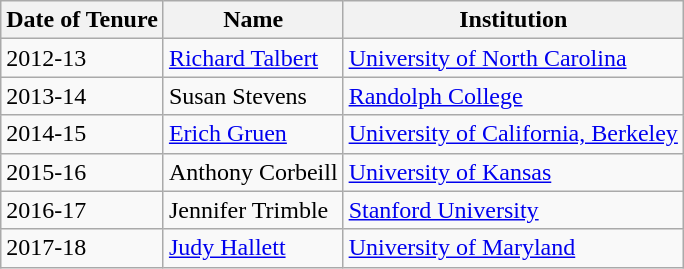<table class="wikitable">
<tr>
<th>Date of Tenure</th>
<th>Name</th>
<th>Institution</th>
</tr>
<tr>
<td>2012-13</td>
<td><a href='#'>Richard Talbert</a></td>
<td><a href='#'>University of North Carolina</a></td>
</tr>
<tr>
<td>2013-14</td>
<td>Susan Stevens</td>
<td><a href='#'>Randolph College</a></td>
</tr>
<tr>
<td>2014-15</td>
<td><a href='#'>Erich Gruen</a></td>
<td><a href='#'>University of California, Berkeley</a></td>
</tr>
<tr>
<td>2015-16</td>
<td>Anthony Corbeill</td>
<td><a href='#'>University of Kansas</a></td>
</tr>
<tr>
<td>2016-17</td>
<td>Jennifer Trimble</td>
<td><a href='#'>Stanford University</a></td>
</tr>
<tr>
<td>2017-18</td>
<td><a href='#'>Judy Hallett</a></td>
<td><a href='#'>University of Maryland</a></td>
</tr>
</table>
